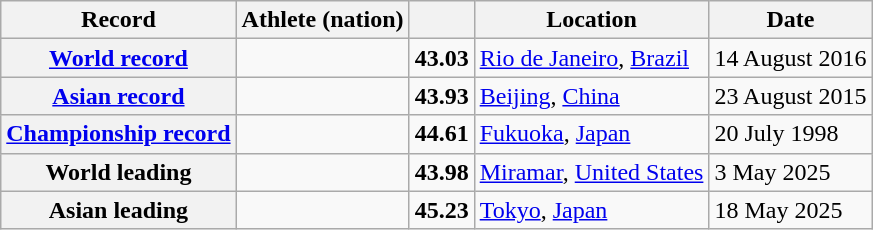<table class="wikitable">
<tr>
<th scope="col">Record</th>
<th scope="col">Athlete (nation)</th>
<th scope="col"></th>
<th scope="col">Location</th>
<th scope="col">Date</th>
</tr>
<tr>
<th scope="row"><a href='#'>World record</a></th>
<td></td>
<td align="center"><strong>43.03</strong></td>
<td><a href='#'>Rio de Janeiro</a>, <a href='#'>Brazil</a></td>
<td>14 August 2016</td>
</tr>
<tr>
<th scope="row"><a href='#'>Asian record</a></th>
<td></td>
<td align="center"><strong>43.93</strong></td>
<td><a href='#'>Beijing</a>, <a href='#'>China</a></td>
<td>23 August 2015</td>
</tr>
<tr>
<th><a href='#'>Championship record</a></th>
<td></td>
<td align="center"><strong>44.61</strong></td>
<td><a href='#'>Fukuoka</a>, <a href='#'>Japan</a></td>
<td>20 July 1998</td>
</tr>
<tr>
<th scope="row">World leading</th>
<td></td>
<td align="center"><strong>43.98</strong></td>
<td><a href='#'>Miramar</a>, <a href='#'>United States</a></td>
<td>3 May 2025</td>
</tr>
<tr>
<th scope="row">Asian leading</th>
<td></td>
<td align="center"><strong>45.23</strong></td>
<td><a href='#'>Tokyo</a>, <a href='#'>Japan</a></td>
<td>18 May 2025</td>
</tr>
</table>
